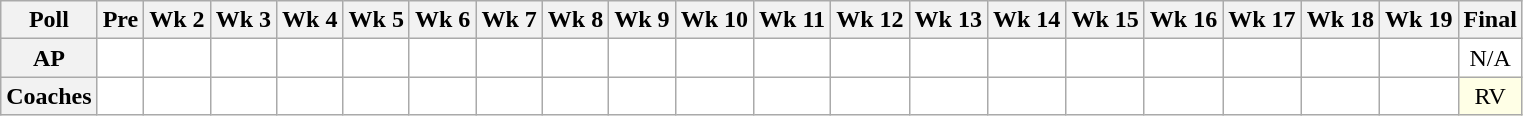<table class="wikitable" style="white-space:nowrap;">
<tr>
<th>Poll</th>
<th>Pre</th>
<th>Wk 2</th>
<th>Wk 3</th>
<th>Wk 4</th>
<th>Wk 5</th>
<th>Wk 6</th>
<th>Wk 7</th>
<th>Wk 8</th>
<th>Wk 9</th>
<th>Wk 10</th>
<th>Wk 11</th>
<th>Wk 12</th>
<th>Wk 13</th>
<th>Wk 14</th>
<th>Wk 15</th>
<th>Wk 16</th>
<th>Wk 17</th>
<th>Wk 18</th>
<th>Wk 19</th>
<th>Final</th>
</tr>
<tr style="text-align:center;">
<th>AP</th>
<td style="background:#FFF;"></td>
<td style="background:#FFF;"></td>
<td style="background:#FFF;"></td>
<td style="background:#FFF;"></td>
<td style="background:#FFF;"></td>
<td style="background:#FFF;"></td>
<td style="background:#FFF;"></td>
<td style="background:#FFF;"></td>
<td style="background:#FFF;"></td>
<td style="background:#FFF;"></td>
<td style="background:#FFF;"></td>
<td style="background:#FFF;"></td>
<td style="background:#FFF;"></td>
<td style="background:#FFF;"></td>
<td style="background:#FFF;"></td>
<td style="background:#FFF;"></td>
<td style="background:#FFF;"></td>
<td style="background:#FFF;"></td>
<td style="background:#FFF;"></td>
<td style="background:#FFF;">N/A</td>
</tr>
<tr style="text-align:center;">
<th>Coaches</th>
<td style="background:#FFF;"></td>
<td style="background:#FFF;"></td>
<td style="background:#FFF;"></td>
<td style="background:#FFF;"></td>
<td style="background:#FFF;"></td>
<td style="background:#FFF;"></td>
<td style="background:#FFF;"></td>
<td style="background:#FFF;"></td>
<td style="background:#FFF;"></td>
<td style="background:#FFF;"></td>
<td style="background:#FFF;"></td>
<td style="background:#FFF;"></td>
<td style="background:#FFF;"></td>
<td style="background:#FFF;"></td>
<td style="background:#FFF;"></td>
<td style="background:#FFF;"></td>
<td style="background:#FFF;"></td>
<td style="background:#FFF;"></td>
<td style="background:#FFF;"></td>
<td style="background:#FFFFE6;">RV</td>
</tr>
</table>
